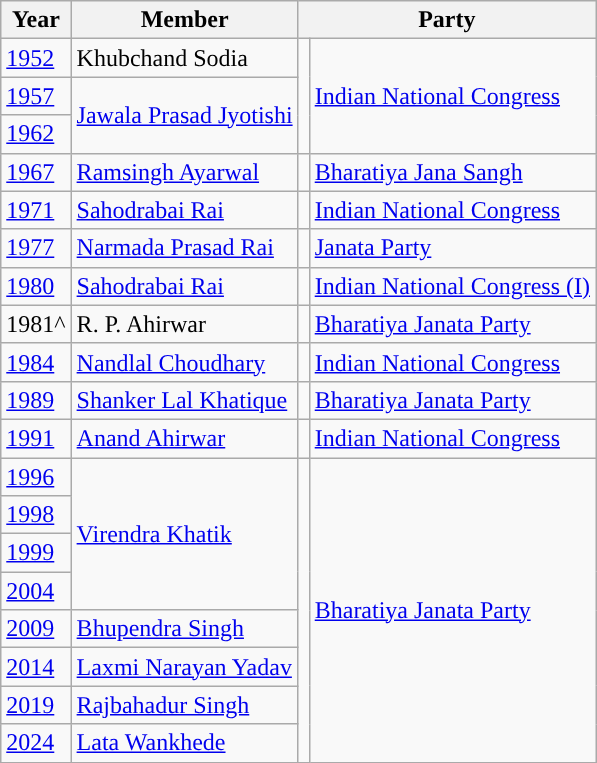<table class="wikitable">
<tr>
<th>Year</th>
<th>Member</th>
<th colspan=2>Party</th>
</tr>
<tr>
<td><a href='#'>1952</a></td>
<td>Khubchand Sodia</td>
<td rowspan=3 style="background-color: "></td>
<td rowspan="3"><a href='#'>Indian National Congress</a></td>
</tr>
<tr>
<td><a href='#'>1957</a></td>
<td rowspan="2"><a href='#'>Jawala Prasad Jyotishi</a></td>
</tr>
<tr>
<td><a href='#'>1962</a></td>
</tr>
<tr>
<td><a href='#'>1967</a></td>
<td><a href='#'>Ramsingh Ayarwal</a></td>
<td style="background-color: "></td>
<td><a href='#'>Bharatiya Jana Sangh</a></td>
</tr>
<tr>
<td><a href='#'>1971</a></td>
<td><a href='#'>Sahodrabai Rai</a></td>
<td style="background-color: "></td>
<td><a href='#'>Indian National Congress</a></td>
</tr>
<tr>
<td><a href='#'>1977</a></td>
<td><a href='#'>Narmada Prasad Rai</a></td>
<td style="background-color: "></td>
<td><a href='#'>Janata Party</a></td>
</tr>
<tr>
<td><a href='#'>1980</a></td>
<td><a href='#'>Sahodrabai Rai</a></td>
<td style="background-color: "></td>
<td><a href='#'>Indian National Congress (I)</a></td>
</tr>
<tr>
<td>1981^</td>
<td>R. P. Ahirwar</td>
<td style="background-color: "></td>
<td><a href='#'>Bharatiya Janata Party</a></td>
</tr>
<tr>
<td><a href='#'>1984</a></td>
<td><a href='#'>Nandlal Choudhary</a></td>
<td style="background-color: "></td>
<td><a href='#'>Indian National Congress</a></td>
</tr>
<tr>
<td><a href='#'>1989</a></td>
<td><a href='#'>Shanker Lal Khatique</a></td>
<td style="background-color: "></td>
<td><a href='#'>Bharatiya Janata Party</a></td>
</tr>
<tr>
<td><a href='#'>1991</a></td>
<td><a href='#'>Anand Ahirwar</a></td>
<td style="background-color: "></td>
<td><a href='#'>Indian National Congress</a></td>
</tr>
<tr>
<td><a href='#'>1996</a></td>
<td rowspan="4"><a href='#'>Virendra Khatik</a></td>
<td rowspan=8 style="background-color: "></td>
<td rowspan="8"><a href='#'>Bharatiya Janata Party</a></td>
</tr>
<tr>
<td><a href='#'>1998</a></td>
</tr>
<tr>
<td><a href='#'>1999</a></td>
</tr>
<tr>
<td><a href='#'>2004</a></td>
</tr>
<tr>
<td><a href='#'>2009</a></td>
<td><a href='#'>Bhupendra Singh</a></td>
</tr>
<tr>
<td><a href='#'>2014</a></td>
<td><a href='#'>Laxmi Narayan Yadav</a></td>
</tr>
<tr>
<td><a href='#'>2019</a></td>
<td><a href='#'>Rajbahadur Singh</a></td>
</tr>
<tr>
<td><a href='#'>2024</a></td>
<td><a href='#'>Lata Wankhede</a></td>
</tr>
</table>
